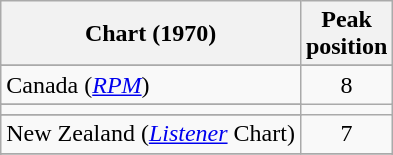<table class="wikitable sortable plainrowheaders">
<tr>
<th>Chart (1970)</th>
<th>Peak<br>position</th>
</tr>
<tr>
</tr>
<tr>
</tr>
<tr>
<td>Canada (<em><a href='#'>RPM</a></em>)</td>
<td style="text-align:center;">8</td>
</tr>
<tr>
</tr>
<tr>
<td></td>
</tr>
<tr>
</tr>
<tr>
<td>New Zealand (<em><a href='#'>Listener</a></em> Chart)</td>
<td style="text-align:center;">7</td>
</tr>
<tr>
</tr>
<tr>
</tr>
</table>
